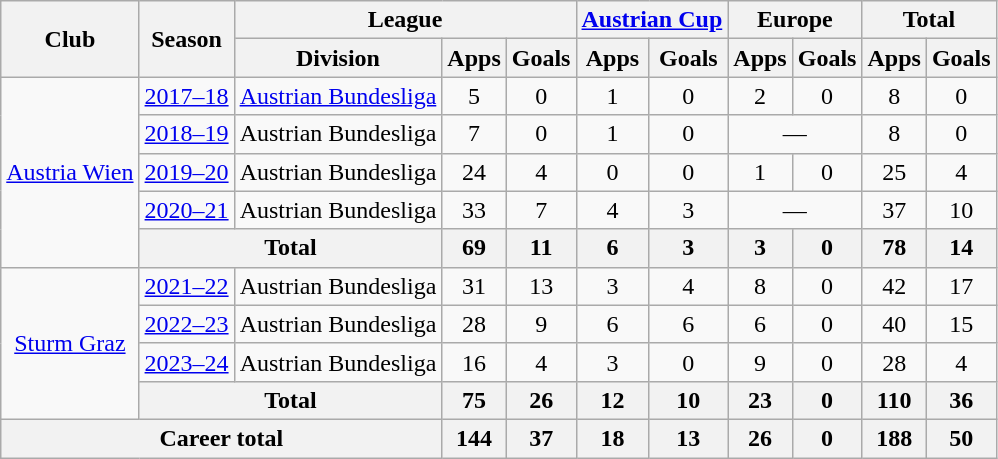<table class="wikitable" style="text-align:center">
<tr>
<th rowspan="2">Club</th>
<th rowspan="2">Season</th>
<th colspan="3">League</th>
<th colspan="2"><a href='#'>Austrian Cup</a></th>
<th colspan="2">Europe</th>
<th colspan="2">Total</th>
</tr>
<tr>
<th>Division</th>
<th>Apps</th>
<th>Goals</th>
<th>Apps</th>
<th>Goals</th>
<th>Apps</th>
<th>Goals</th>
<th>Apps</th>
<th>Goals</th>
</tr>
<tr>
<td rowspan="5"><a href='#'>Austria Wien</a></td>
<td><a href='#'>2017–18</a></td>
<td><a href='#'>Austrian Bundesliga</a></td>
<td>5</td>
<td>0</td>
<td>1</td>
<td>0</td>
<td>2</td>
<td>0</td>
<td>8</td>
<td>0</td>
</tr>
<tr>
<td><a href='#'>2018–19</a></td>
<td>Austrian Bundesliga</td>
<td>7</td>
<td>0</td>
<td>1</td>
<td>0</td>
<td colspan="2">—</td>
<td>8</td>
<td>0</td>
</tr>
<tr>
<td><a href='#'>2019–20</a></td>
<td>Austrian Bundesliga</td>
<td>24</td>
<td>4</td>
<td>0</td>
<td>0</td>
<td>1</td>
<td>0</td>
<td>25</td>
<td>4</td>
</tr>
<tr>
<td><a href='#'>2020–21</a></td>
<td>Austrian Bundesliga</td>
<td>33</td>
<td>7</td>
<td>4</td>
<td>3</td>
<td colspan="2">—</td>
<td>37</td>
<td>10</td>
</tr>
<tr>
<th colspan="2">Total</th>
<th>69</th>
<th>11</th>
<th>6</th>
<th>3</th>
<th>3</th>
<th>0</th>
<th>78</th>
<th>14</th>
</tr>
<tr>
<td rowspan="4"><a href='#'>Sturm Graz</a></td>
<td><a href='#'>2021–22</a></td>
<td>Austrian Bundesliga</td>
<td>31</td>
<td>13</td>
<td>3</td>
<td>4</td>
<td>8</td>
<td>0</td>
<td>42</td>
<td>17</td>
</tr>
<tr>
<td><a href='#'>2022–23</a></td>
<td>Austrian Bundesliga</td>
<td>28</td>
<td>9</td>
<td>6</td>
<td>6</td>
<td>6</td>
<td>0</td>
<td>40</td>
<td>15</td>
</tr>
<tr>
<td><a href='#'>2023–24</a></td>
<td>Austrian Bundesliga</td>
<td>16</td>
<td>4</td>
<td>3</td>
<td>0</td>
<td>9</td>
<td>0</td>
<td>28</td>
<td>4</td>
</tr>
<tr>
<th colspan="2">Total</th>
<th>75</th>
<th>26</th>
<th>12</th>
<th>10</th>
<th>23</th>
<th>0</th>
<th>110</th>
<th>36</th>
</tr>
<tr>
<th colspan="3">Career total</th>
<th>144</th>
<th>37</th>
<th>18</th>
<th>13</th>
<th>26</th>
<th>0</th>
<th>188</th>
<th>50</th>
</tr>
</table>
